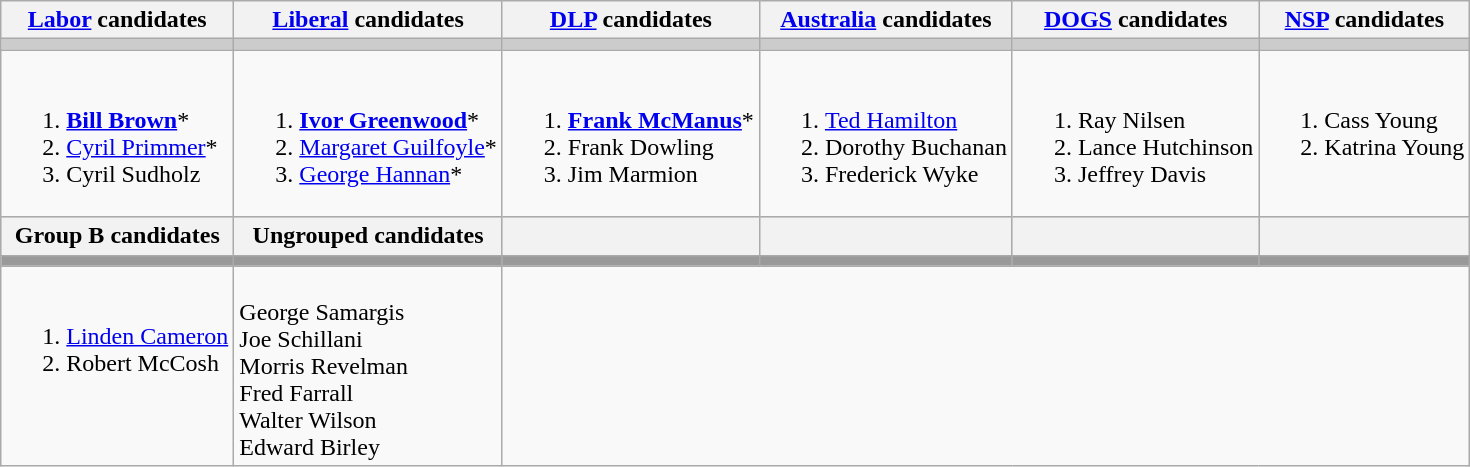<table class="wikitable">
<tr>
<th><a href='#'>Labor</a> candidates</th>
<th><a href='#'>Liberal</a> candidates</th>
<th><a href='#'>DLP</a> candidates</th>
<th><a href='#'>Australia</a> candidates</th>
<th><a href='#'>DOGS</a> candidates</th>
<th><a href='#'>NSP</a> candidates</th>
</tr>
<tr bgcolor="#cccccc">
<td></td>
<td></td>
<td></td>
<td></td>
<td></td>
<td></td>
</tr>
<tr>
<td><br><ol><li><strong><a href='#'>Bill Brown</a></strong>*</li><li><a href='#'>Cyril Primmer</a>*</li><li>Cyril Sudholz</li></ol></td>
<td><br><ol><li><strong><a href='#'>Ivor Greenwood</a></strong>*</li><li><a href='#'>Margaret Guilfoyle</a>*</li><li><a href='#'>George Hannan</a>*</li></ol></td>
<td><br><ol><li><strong><a href='#'>Frank McManus</a></strong>*</li><li>Frank Dowling</li><li>Jim Marmion</li></ol></td>
<td valign=top><br><ol><li><a href='#'>Ted Hamilton</a></li><li>Dorothy Buchanan</li><li>Frederick Wyke</li></ol></td>
<td valign=top><br><ol><li>Ray Nilsen</li><li>Lance Hutchinson</li><li>Jeffrey Davis</li></ol></td>
<td valign=top><br><ol><li>Cass Young</li><li>Katrina Young</li></ol></td>
</tr>
<tr bgcolor="#cccccc">
<th>Group B candidates</th>
<th>Ungrouped candidates</th>
<th></th>
<th></th>
<th></th>
<th></th>
</tr>
<tr bgcolor="#cccccc">
<td bgcolor="#999999"></td>
<td bgcolor="#999999"></td>
<td bgcolor="#999999"></td>
<td bgcolor="#999999"></td>
<td bgcolor="#999999"></td>
<td bgcolor="#999999"></td>
</tr>
<tr>
<td valign=top><br><ol><li><a href='#'>Linden Cameron</a></li><li>Robert McCosh</li></ol></td>
<td valign=top><br>George Samargis<br>
Joe Schillani<br>
Morris Revelman<br>
Fred Farrall<br>
Walter Wilson<br>
Edward Birley</td>
</tr>
</table>
